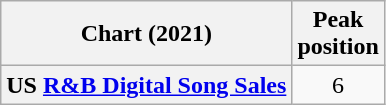<table class="wikitable sortable plainrowheaders" style="text-align:center">
<tr>
<th scope="col">Chart (2021)</th>
<th scope="col">Peak<br>position</th>
</tr>
<tr>
<th scope="row">US <a href='#'>R&B Digital Song Sales</a></th>
<td>6</td>
</tr>
</table>
